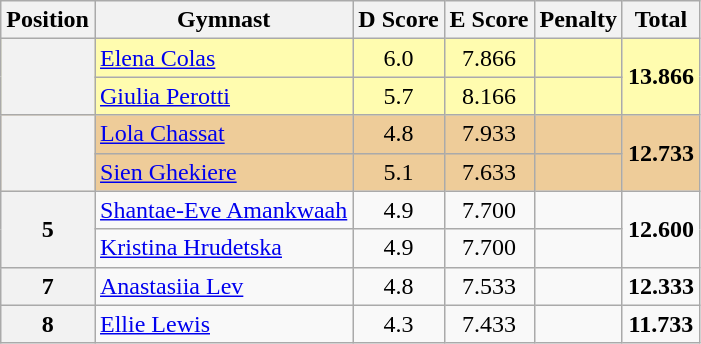<table style="text-align:center;" class="wikitable sortable">
<tr>
<th>Position</th>
<th>Gymnast</th>
<th>D Score</th>
<th>E Score</th>
<th>Penalty</th>
<th>Total</th>
</tr>
<tr style="background:#fffcaf;">
<th rowspan="2" scope="row" style="text-align:center"></th>
<td align=left> <a href='#'>Elena Colas</a></td>
<td>6.0</td>
<td>7.866</td>
<td></td>
<td rowspan="2"><strong>13.866</strong></td>
</tr>
<tr style="background:#fffcaf;">
<td align=left> <a href='#'>Giulia Perotti</a></td>
<td>5.7</td>
<td>8.166</td>
<td></td>
</tr>
<tr style="background:#ec9;">
<th rowspan="2" scope="row" style="text-align:center"></th>
<td align=left> <a href='#'>Lola Chassat</a></td>
<td>4.8</td>
<td>7.933</td>
<td></td>
<td rowspan="2"><strong>12.733</strong></td>
</tr>
<tr style="background:#ec9;">
<td align=left> <a href='#'>Sien Ghekiere</a></td>
<td>5.1</td>
<td>7.633</td>
<td></td>
</tr>
<tr>
<th rowspan="2">5</th>
<td align=left> <a href='#'>Shantae-Eve Amankwaah</a></td>
<td>4.9</td>
<td>7.700</td>
<td></td>
<td rowspan="2"><strong>12.600</strong></td>
</tr>
<tr>
<td align=left> <a href='#'>Kristina Hrudetska</a></td>
<td>4.9</td>
<td>7.700</td>
<td></td>
</tr>
<tr>
<th>7</th>
<td align=left> <a href='#'>Anastasiia Lev</a></td>
<td>4.8</td>
<td>7.533</td>
<td></td>
<td><strong>12.333</strong></td>
</tr>
<tr>
<th>8</th>
<td align=left> <a href='#'>Ellie Lewis</a></td>
<td>4.3</td>
<td>7.433</td>
<td></td>
<td><strong>11.733</strong></td>
</tr>
</table>
